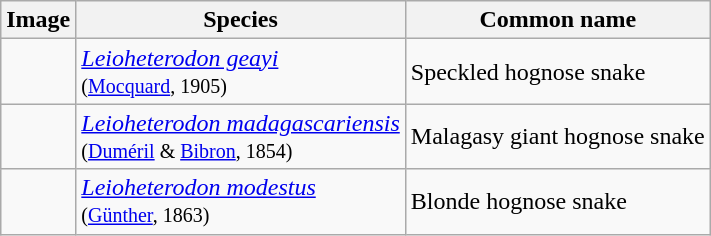<table class="wikitable">
<tr>
<th>Image</th>
<th>Species</th>
<th>Common name</th>
</tr>
<tr>
<td></td>
<td><em><a href='#'>Leioheterodon geayi</a></em><br><small>(<a href='#'>Mocquard</a>, 1905)</small></td>
<td>Speckled hognose snake</td>
</tr>
<tr>
<td></td>
<td><em><a href='#'>Leioheterodon madagascariensis</a></em><br><small>(<a href='#'>Duméril</a> & <a href='#'>Bibron</a>, 1854)</small></td>
<td>Malagasy giant hognose snake</td>
</tr>
<tr>
<td></td>
<td><em><a href='#'>Leioheterodon modestus</a></em><br><small>(<a href='#'>Günther</a>, 1863)</small></td>
<td>Blonde hognose snake</td>
</tr>
</table>
